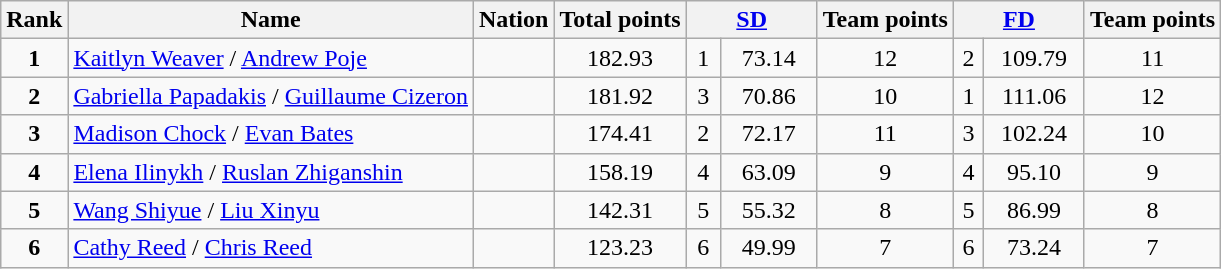<table class="wikitable sortable">
<tr>
<th>Rank</th>
<th>Name</th>
<th>Nation</th>
<th>Total points</th>
<th colspan="2" width="80px"><a href='#'>SD</a></th>
<th>Team points</th>
<th colspan="2" width="80px"><a href='#'>FD</a></th>
<th>Team points</th>
</tr>
<tr>
<td style="text-align: center;"><strong>1</strong></td>
<td><a href='#'>Kaitlyn Weaver</a> / <a href='#'>Andrew Poje</a></td>
<td></td>
<td style="text-align: center;">182.93</td>
<td style="text-align: center;">1</td>
<td style="text-align: center;">73.14</td>
<td style="text-align: center;">12</td>
<td style="text-align: center;">2</td>
<td style="text-align: center;">109.79</td>
<td style="text-align: center;">11</td>
</tr>
<tr>
<td style="text-align: center;"><strong>2</strong></td>
<td><a href='#'>Gabriella Papadakis</a> / <a href='#'>Guillaume Cizeron</a></td>
<td></td>
<td style="text-align: center;">181.92</td>
<td style="text-align: center;">3</td>
<td style="text-align: center;">70.86</td>
<td style="text-align: center;">10</td>
<td style="text-align: center;">1</td>
<td style="text-align: center;">111.06</td>
<td style="text-align: center;">12</td>
</tr>
<tr>
<td style="text-align: center;"><strong>3</strong></td>
<td><a href='#'>Madison Chock</a> / <a href='#'>Evan Bates</a></td>
<td></td>
<td style="text-align: center;">174.41</td>
<td style="text-align: center;">2</td>
<td style="text-align: center;">72.17</td>
<td style="text-align: center;">11</td>
<td style="text-align: center;">3</td>
<td style="text-align: center;">102.24</td>
<td style="text-align: center;">10</td>
</tr>
<tr>
<td style="text-align: center;"><strong>4</strong></td>
<td><a href='#'>Elena Ilinykh</a> / <a href='#'>Ruslan Zhiganshin</a></td>
<td></td>
<td style="text-align: center;">158.19</td>
<td style="text-align: center;">4</td>
<td style="text-align: center;">63.09</td>
<td style="text-align: center;">9</td>
<td style="text-align: center;">4</td>
<td style="text-align: center;">95.10</td>
<td style="text-align: center;">9</td>
</tr>
<tr>
<td style="text-align: center;"><strong>5</strong></td>
<td><a href='#'>Wang Shiyue</a> / <a href='#'>Liu Xinyu</a></td>
<td></td>
<td style="text-align: center;">142.31</td>
<td style="text-align: center;">5</td>
<td style="text-align: center;">55.32</td>
<td style="text-align: center;">8</td>
<td style="text-align: center;">5</td>
<td style="text-align: center;">86.99</td>
<td style="text-align: center;">8</td>
</tr>
<tr>
<td style="text-align: center;"><strong>6</strong></td>
<td><a href='#'>Cathy Reed</a> / <a href='#'>Chris Reed</a></td>
<td></td>
<td style="text-align: center;">123.23</td>
<td style="text-align: center;">6</td>
<td style="text-align: center;">49.99</td>
<td style="text-align: center;">7</td>
<td style="text-align: center;">6</td>
<td style="text-align: center;">73.24</td>
<td style="text-align: center;">7</td>
</tr>
</table>
